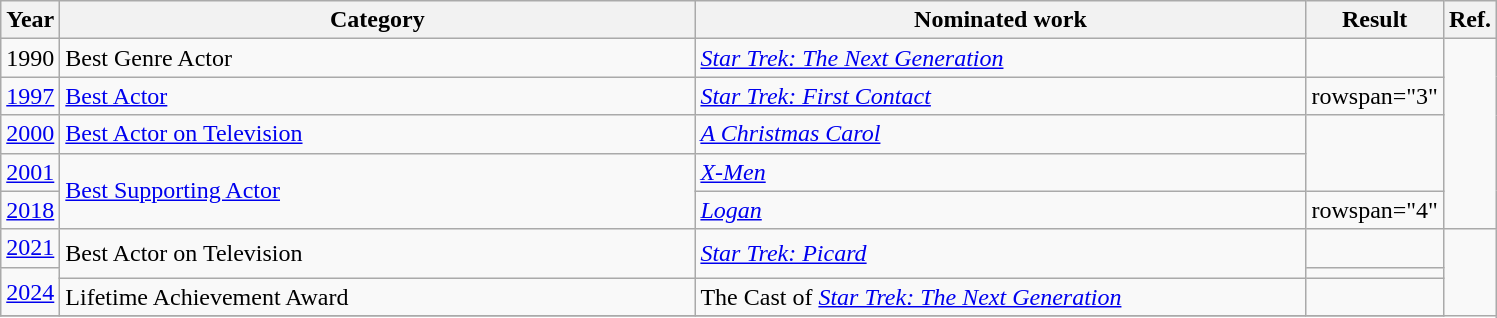<table class=wikitable>
<tr>
<th scope="col" style="width:2em;">Year</th>
<th scope="col" style="width:26em;">Category</th>
<th scope="col" style="width:25em;">Nominated work</th>
<th scope="col" style="width:5em;">Result</th>
<th>Ref.</th>
</tr>
<tr>
<td>1990</td>
<td>Best Genre Actor</td>
<td><em><a href='#'>Star Trek: The Next Generation</a></em></td>
<td></td>
<td rowspan="5"></td>
</tr>
<tr>
<td><a href='#'>1997</a></td>
<td><a href='#'>Best Actor</a></td>
<td><em><a href='#'>Star Trek: First Contact</a></em></td>
<td>rowspan="3" </td>
</tr>
<tr>
<td><a href='#'>2000</a></td>
<td><a href='#'>Best Actor on Television</a></td>
<td><em><a href='#'>A Christmas Carol</a></em></td>
</tr>
<tr>
<td><a href='#'>2001</a></td>
<td rowspan="2"><a href='#'>Best Supporting Actor</a></td>
<td><em><a href='#'>X-Men</a></em></td>
</tr>
<tr>
<td><a href='#'>2018</a></td>
<td><em><a href='#'>Logan</a></em></td>
<td>rowspan="4" </td>
</tr>
<tr>
<td><a href='#'>2021</a></td>
<td rowspan="2">Best Actor on Television</td>
<td rowspan="2"><em><a href='#'>Star Trek: Picard</a></em></td>
<td></td>
</tr>
<tr>
<td rowspan="2"><a href='#'>2024</a></td>
<td></td>
</tr>
<tr>
<td>Lifetime Achievement Award</td>
<td>The Cast of <em><a href='#'>Star Trek: The Next Generation</a></em></td>
<td></td>
</tr>
<tr>
</tr>
</table>
